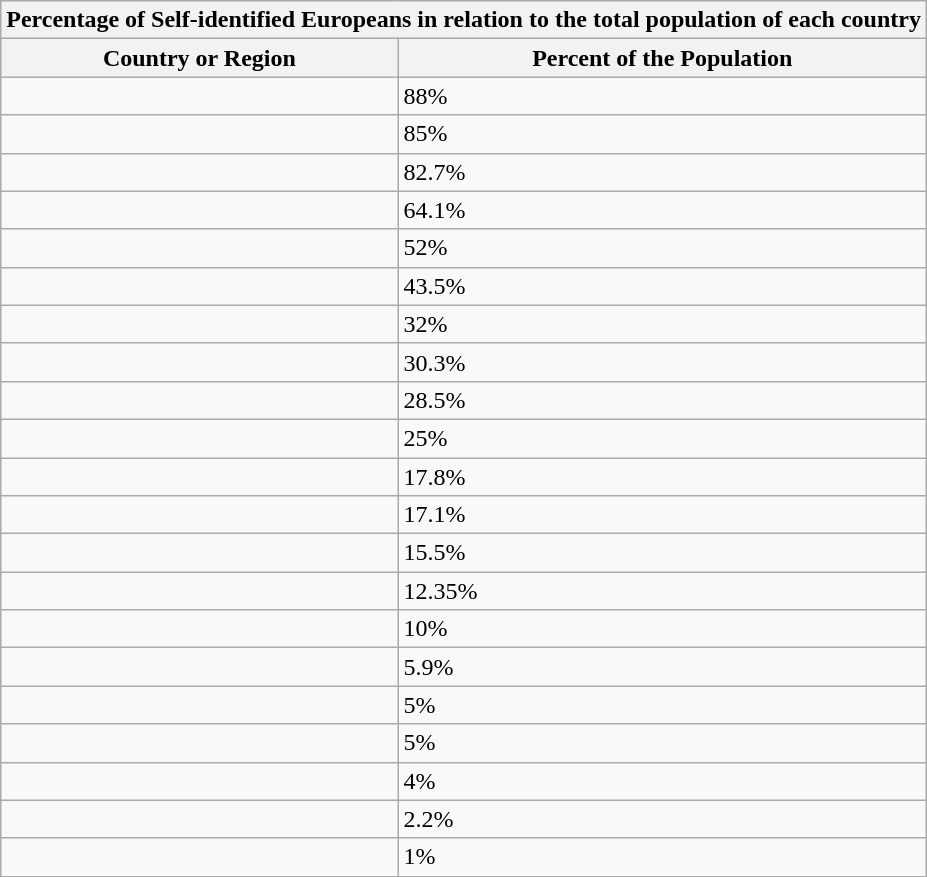<table class="sortable wikitable">
<tr>
<th colspan=5>Percentage of Self-identified Europeans in relation to the total population of each country</th>
</tr>
<tr>
<th>Country or Region</th>
<th>Percent of the Population</th>
</tr>
<tr>
<td></td>
<td>88%</td>
</tr>
<tr>
<td></td>
<td>85%</td>
</tr>
<tr>
<td></td>
<td>82.7%</td>
</tr>
<tr>
<td></td>
<td>64.1%</td>
</tr>
<tr>
<td></td>
<td>52%</td>
</tr>
<tr>
<td></td>
<td>43.5%</td>
</tr>
<tr>
<td></td>
<td>32%</td>
</tr>
<tr>
<td></td>
<td>30.3%</td>
</tr>
<tr>
<td></td>
<td>28.5%</td>
</tr>
<tr>
<td></td>
<td>25%</td>
</tr>
<tr>
<td></td>
<td>17.8%</td>
</tr>
<tr>
<td></td>
<td>17.1%</td>
</tr>
<tr>
<td></td>
<td>15.5%</td>
</tr>
<tr>
<td></td>
<td>12.35%</td>
</tr>
<tr>
<td></td>
<td>10%</td>
</tr>
<tr>
<td></td>
<td>5.9%</td>
</tr>
<tr>
<td></td>
<td>5%</td>
</tr>
<tr>
<td></td>
<td>5%</td>
</tr>
<tr>
<td></td>
<td>4%</td>
</tr>
<tr>
<td></td>
<td>2.2%</td>
</tr>
<tr>
<td></td>
<td>1%</td>
</tr>
</table>
